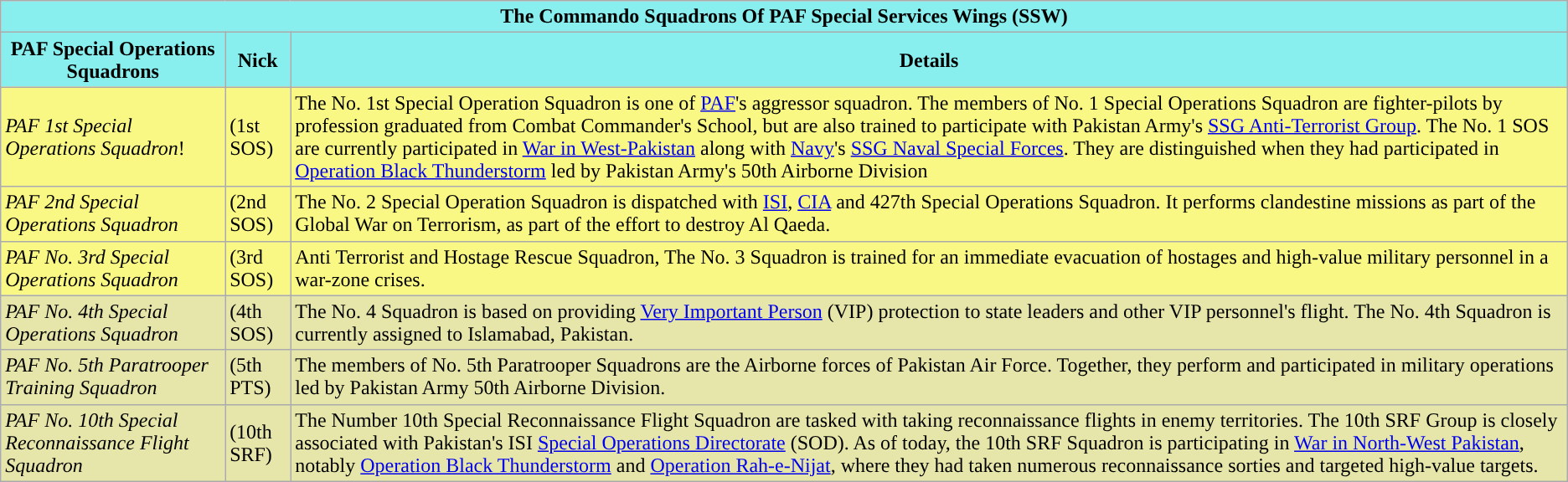<table class="wikitable">
<tr>
<th colspan="3" style="background:#88EEEE;">The Commando Squadrons Of PAF Special Services Wings (SSW)</th>
</tr>
<tr>
<th style="background:#88EEEE;"><strong>PAF Special Operations Squadrons</strong></th>
<th style="background:#88EEEE;"><strong>Nick</strong></th>
<th style="background:#88EEEE;"><strong>Details</strong></th>
</tr>
<tr>
<td style="background: #faf884;"><em>PAF 1st Special Operations Squadron</em>!</td>
<td style="background: #faf884;">(1st SOS)</td>
<td style="background: #faf884;">The No. 1st Special Operation Squadron is one of <a href='#'>PAF</a>'s aggressor squadron. The members of No. 1 Special Operations Squadron are fighter-pilots by profession graduated from Combat Commander's School, but are also trained to participate with Pakistan Army's <a href='#'>SSG Anti-Terrorist Group</a>. The No. 1 SOS are currently participated in <a href='#'>War in West-Pakistan</a> along with <a href='#'>Navy</a>'s <a href='#'>SSG Naval Special Forces</a>. They are distinguished when they had participated in <a href='#'>Operation Black Thunderstorm</a> led by Pakistan Army's 50th Airborne Division</td>
</tr>
<tr>
<td style="background: #faf884;"><em>PAF 2nd Special Operations Squadron </em></td>
<td style="background: #faf884;">(2nd SOS)</td>
<td style="background: #faf884;">The No. 2 Special Operation Squadron is dispatched with <a href='#'>ISI</a>, <a href='#'>CIA</a> and 427th Special Operations Squadron. It performs clandestine missions as part of the Global War on Terrorism, as part of the effort to destroy Al Qaeda.</td>
</tr>
<tr>
<td style="background: #faf884;"><em>PAF No. 3rd Special Operations Squadron</em></td>
<td style="background: #faf884;">(3rd SOS)</td>
<td style="background: #faf884;">Anti Terrorist and Hostage Rescue Squadron, The No. 3 Squadron is trained for an immediate evacuation of hostages and high-value military personnel in a war-zone crises.</td>
</tr>
<tr>
<td style="background:#e6e6aa;"><em>PAF No. 4th Special Operations Squadron </em></td>
<td style="background:#e6e6aa;">(4th SOS)</td>
<td style="background:#e6e6aa;">The No. 4 Squadron is based on providing <a href='#'>Very Important Person</a> (VIP) protection to state leaders and other VIP personnel's flight. The No. 4th Squadron is currently assigned to Islamabad, Pakistan.</td>
</tr>
<tr>
<td style="background:#e6e6aa;"><em>PAF No. 5th Paratrooper Training Squadron</em></td>
<td style="background:#e6e6aa;">(5th PTS)</td>
<td style="background:#e6e6aa;">The members of No. 5th Paratrooper Squadrons are the Airborne forces of Pakistan Air Force. Together, they perform and participated in military operations led by Pakistan Army 50th Airborne Division.</td>
</tr>
<tr>
<td style="background:#e6e6aa;"><em>PAF No. 10th Special Reconnaissance Flight Squadron</em></td>
<td style="background:#e6e6aa;">(10th SRF)</td>
<td style="background:#e6e6aa;">The Number 10th Special Reconnaissance Flight Squadron are tasked with taking reconnaissance flights in enemy territories. The 10th SRF Group is closely associated with Pakistan's ISI <a href='#'>Special Operations Directorate</a> (SOD). As of today, the 10th SRF Squadron is participating in <a href='#'>War in North-West Pakistan</a>, notably <a href='#'>Operation Black Thunderstorm</a> and <a href='#'>Operation Rah-e-Nijat</a>, where they had taken numerous reconnaissance sorties and targeted high-value targets.</td>
</tr>
</table>
